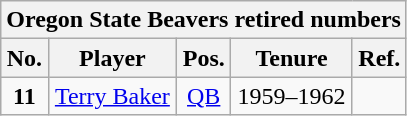<table class="wikitable" style="text-align:center">
<tr>
<th colspan=6 style =><strong>Oregon State Beavers retired numbers</strong></th>
</tr>
<tr>
<th style = >No.</th>
<th style = >Player</th>
<th style = >Pos.</th>
<th style = >Tenure</th>
<th style = >Ref.</th>
</tr>
<tr>
<td><strong>11</strong></td>
<td><a href='#'>Terry Baker</a></td>
<td><a href='#'>QB</a></td>
<td>1959–1962</td>
<td></td>
</tr>
</table>
